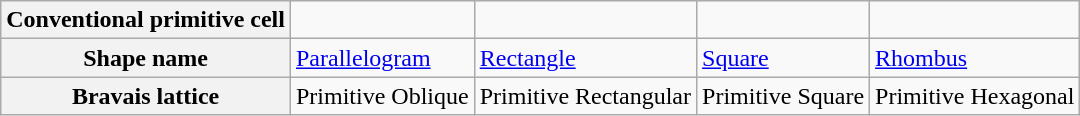<table class=wikitable>
<tr>
<th>Conventional primitive cell</th>
<td></td>
<td></td>
<td></td>
<td></td>
</tr>
<tr>
<th>Shape name</th>
<td><a href='#'>Parallelogram</a></td>
<td><a href='#'>Rectangle</a></td>
<td><a href='#'>Square</a></td>
<td><a href='#'>Rhombus</a></td>
</tr>
<tr>
<th>Bravais lattice</th>
<td>Primitive Oblique</td>
<td>Primitive Rectangular</td>
<td>Primitive Square</td>
<td>Primitive Hexagonal</td>
</tr>
</table>
